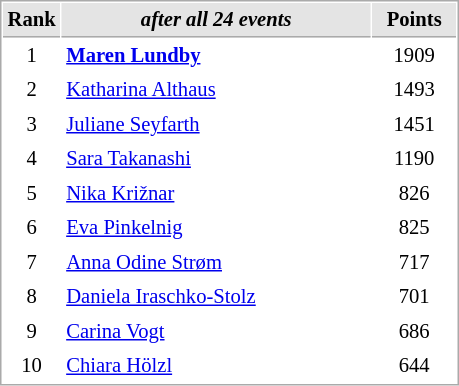<table cellspacing="1" cellpadding="3" style="border:1px solid #AAAAAA;font-size:86%">
<tr style="background-color: #E4E4E4;">
<th style="border-bottom:1px solid #AAAAAA; width: 10px;">Rank</th>
<th style="border-bottom:1px solid #AAAAAA; width: 200px;"><em>after all 24 events</em></th>
<th style="border-bottom:1px solid #AAAAAA; width: 50px;">Points</th>
</tr>
<tr>
<td align=center>1</td>
<td> <strong><a href='#'>Maren Lundby</a></strong></td>
<td align=center>1909</td>
</tr>
<tr>
<td align=center>2</td>
<td> <a href='#'>Katharina Althaus</a></td>
<td align=center>1493</td>
</tr>
<tr>
<td align=center>3</td>
<td> <a href='#'>Juliane Seyfarth</a></td>
<td align=center>1451</td>
</tr>
<tr>
<td align=center>4</td>
<td> <a href='#'>Sara Takanashi</a></td>
<td align=center>1190</td>
</tr>
<tr>
<td align=center>5</td>
<td> <a href='#'>Nika Križnar</a></td>
<td align=center>826</td>
</tr>
<tr>
<td align=center>6</td>
<td> <a href='#'>Eva Pinkelnig</a></td>
<td align=center>825</td>
</tr>
<tr>
<td align=center>7</td>
<td> <a href='#'>Anna Odine Strøm</a></td>
<td align=center>717</td>
</tr>
<tr>
<td align=center>8</td>
<td> <a href='#'>Daniela Iraschko-Stolz</a></td>
<td align=center>701</td>
</tr>
<tr>
<td align=center>9</td>
<td> <a href='#'>Carina Vogt</a></td>
<td align=center>686</td>
</tr>
<tr>
<td align=center>10</td>
<td> <a href='#'>Chiara Hölzl</a></td>
<td align=center>644</td>
</tr>
</table>
